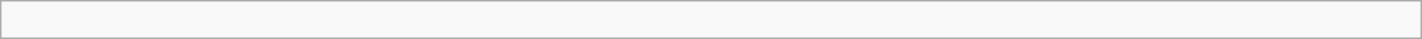<table class="wikitable" width=75%>
<tr>
<td><br></td>
</tr>
</table>
